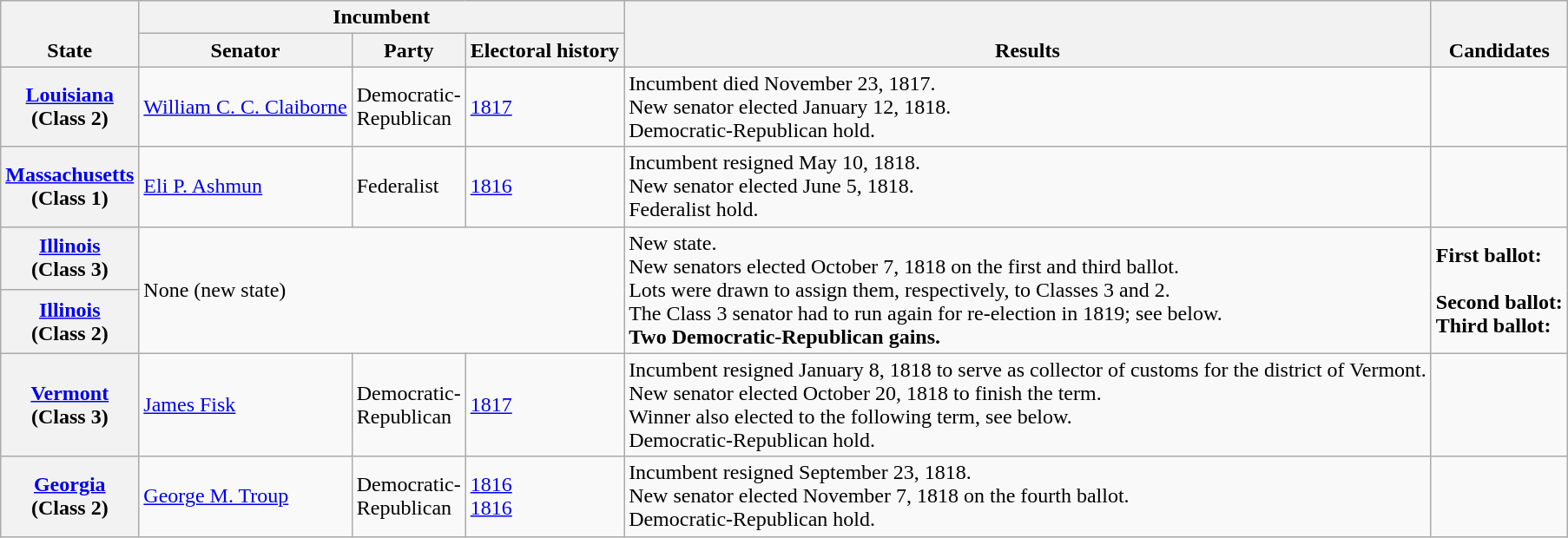<table class=wikitable>
<tr valign=bottom>
<th rowspan=2>State</th>
<th colspan=3>Incumbent</th>
<th rowspan=2>Results</th>
<th rowspan=2>Candidates</th>
</tr>
<tr>
<th>Senator</th>
<th>Party</th>
<th>Electoral history</th>
</tr>
<tr>
<th><a href='#'>Louisiana</a><br>(Class 2)</th>
<td><a href='#'>William C. C. Claiborne</a></td>
<td>Democratic-<br>Republican</td>
<td><a href='#'>1817</a></td>
<td>Incumbent died November 23, 1817.<br>New senator elected January 12, 1818.<br>Democratic-Republican hold.</td>
<td nowrap></td>
</tr>
<tr>
<th><a href='#'>Massachusetts</a><br>(Class 1)</th>
<td><a href='#'>Eli P. Ashmun</a></td>
<td>Federalist</td>
<td><a href='#'>1816 </a></td>
<td>Incumbent resigned May 10, 1818.<br>New senator elected June 5, 1818.<br>Federalist hold.</td>
<td nowrap></td>
</tr>
<tr>
<th><a href='#'>Illinois</a><br>(Class 3)</th>
<td colspan=3 rowspan=2>None (new state)</td>
<td rowspan=2 >New state.<br>New senators elected October 7, 1818 on the first and third ballot.<br>Lots were drawn to assign them, respectively, to Classes 3 and 2.<br>The Class 3 senator had to run again for re-election in 1819; see below.<br><strong>Two Democratic-Republican gains.</strong></td>
<td nowrap rowspan=2><strong>First ballot:</strong><br><br><strong>Second ballot:</strong><br>
<strong>Third ballot:</strong><br></td>
</tr>
<tr>
<th><a href='#'>Illinois</a><br>(Class 2)</th>
</tr>
<tr>
<th><a href='#'>Vermont</a><br>(Class 3)</th>
<td><a href='#'>James Fisk</a></td>
<td>Democratic-<br>Republican</td>
<td><a href='#'>1817 </a></td>
<td>Incumbent resigned January 8, 1818 to serve as collector of customs for the district of Vermont.<br>New senator elected October 20, 1818 to finish the term.<br>Winner also elected to the following term, see below.<br>Democratic-Republican hold.</td>
<td nowrap></td>
</tr>
<tr>
<th><a href='#'>Georgia</a><br>(Class 2)</th>
<td><a href='#'>George M. Troup</a></td>
<td>Democratic-<br>Republican</td>
<td><a href='#'>1816 </a><br><a href='#'>1816</a></td>
<td>Incumbent resigned September 23, 1818.<br>New senator elected November 7, 1818 on the fourth ballot.<br>Democratic-Republican hold.</td>
<td nowrap></td>
</tr>
</table>
